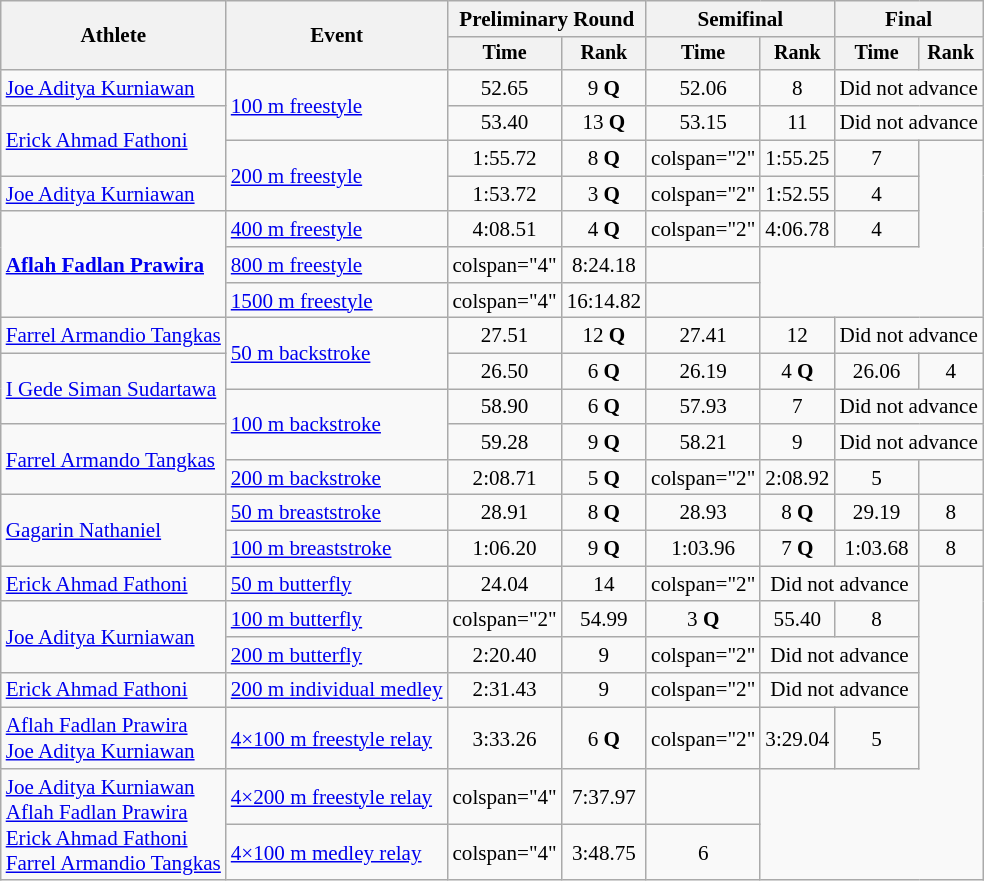<table class=wikitable style=font-size:88%;text-align:center>
<tr>
<th rowspan=2>Athlete</th>
<th rowspan=2>Event</th>
<th colspan=2>Preliminary Round</th>
<th colspan=2>Semifinal</th>
<th colspan=2>Final</th>
</tr>
<tr style=font-size:95%>
<th>Time</th>
<th>Rank</th>
<th>Time</th>
<th>Rank</th>
<th>Time</th>
<th>Rank</th>
</tr>
<tr>
<td align=left><a href='#'>Joe Aditya Kurniawan</a></td>
<td align=left rowspan=2><a href='#'>100 m freestyle</a></td>
<td>52.65</td>
<td>9 <strong>Q</strong></td>
<td>52.06</td>
<td>8</td>
<td colspan="2">Did not advance</td>
</tr>
<tr>
<td align=left rowspan="2"><a href='#'>Erick Ahmad Fathoni</a></td>
<td>53.40</td>
<td>13 <strong>Q</strong></td>
<td>53.15</td>
<td>11</td>
<td colspan="2">Did not advance</td>
</tr>
<tr>
<td align=left rowspan=2><a href='#'>200 m freestyle</a></td>
<td>1:55.72</td>
<td>8 <strong>Q</strong></td>
<td>colspan="2" </td>
<td>1:55.25</td>
<td>7</td>
</tr>
<tr>
<td align=left><a href='#'>Joe Aditya Kurniawan</a></td>
<td>1:53.72</td>
<td>3 <strong>Q</strong></td>
<td>colspan="2" </td>
<td>1:52.55</td>
<td>4</td>
</tr>
<tr>
<td align=left rowspan="3"><strong><a href='#'>Aflah Fadlan Prawira</a></strong></td>
<td align=left rowspan=1><a href='#'>400 m freestyle</a></td>
<td>4:08.51</td>
<td>4 <strong>Q</strong></td>
<td>colspan="2" </td>
<td>4:06.78</td>
<td>4</td>
</tr>
<tr>
<td align=left rowspan=1><a href='#'>800 m freestyle</a></td>
<td>colspan="4" </td>
<td>8:24.18</td>
<td></td>
</tr>
<tr>
<td align=left rowspan=1><a href='#'>1500 m freestyle</a></td>
<td>colspan="4" </td>
<td>16:14.82</td>
<td></td>
</tr>
<tr>
<td align=left><a href='#'>Farrel Armandio Tangkas</a></td>
<td align=left rowspan="2"><a href='#'>50 m backstroke</a></td>
<td>27.51</td>
<td>12 <strong>Q</strong></td>
<td>27.41</td>
<td>12</td>
<td colspan="2">Did not advance</td>
</tr>
<tr>
<td align=left rowspan="2"><a href='#'>I Gede Siman Sudartawa</a></td>
<td>26.50</td>
<td>6 <strong>Q</strong></td>
<td>26.19</td>
<td>4 <strong>Q</strong></td>
<td>26.06</td>
<td>4</td>
</tr>
<tr>
<td align=left rowspan="2"><a href='#'>100 m backstroke</a></td>
<td>58.90</td>
<td>6 <strong>Q</strong></td>
<td>57.93</td>
<td>7</td>
<td colspan="2">Did not advance</td>
</tr>
<tr>
<td align=left rowspan="2"><a href='#'>Farrel Armando Tangkas</a></td>
<td>59.28</td>
<td>9 <strong>Q</strong></td>
<td>58.21</td>
<td>9</td>
<td colspan="2">Did not advance</td>
</tr>
<tr>
<td align=left rowspan=1><a href='#'>200 m backstroke</a></td>
<td>2:08.71</td>
<td>5 <strong>Q</strong></td>
<td>colspan="2" </td>
<td>2:08.92</td>
<td>5</td>
</tr>
<tr>
<td align=left rowspan="2"><a href='#'>Gagarin Nathaniel</a></td>
<td align=left><a href='#'>50 m breaststroke</a></td>
<td>28.91</td>
<td>8 <strong>Q</strong></td>
<td>28.93</td>
<td>8 <strong>Q</strong></td>
<td>29.19</td>
<td>8</td>
</tr>
<tr>
<td align=left><a href='#'>100 m breaststroke</a></td>
<td>1:06.20</td>
<td>9 <strong>Q</strong></td>
<td>1:03.96</td>
<td>7 <strong>Q</strong></td>
<td>1:03.68</td>
<td>8</td>
</tr>
<tr>
<td align=left><a href='#'>Erick Ahmad Fathoni</a></td>
<td align=left><a href='#'>50 m butterfly</a></td>
<td>24.04</td>
<td>14</td>
<td>colspan="2" </td>
<td colspan="2">Did not advance</td>
</tr>
<tr>
<td align=left rowspan="2"><a href='#'>Joe Aditya Kurniawan</a></td>
<td align=left rowspan=1><a href='#'>100 m butterfly</a></td>
<td>colspan="2" </td>
<td>54.99</td>
<td>3 <strong>Q</strong></td>
<td>55.40</td>
<td>8</td>
</tr>
<tr>
<td align=left rowspan=1><a href='#'>200 m butterfly</a></td>
<td>2:20.40</td>
<td>9</td>
<td>colspan="2" </td>
<td colspan="2">Did not advance</td>
</tr>
<tr>
<td align=left><a href='#'>Erick Ahmad Fathoni</a></td>
<td align=left><a href='#'>200 m individual medley</a></td>
<td>2:31.43</td>
<td>9</td>
<td>colspan="2" </td>
<td colspan="2">Did not advance</td>
</tr>
<tr>
<td align=left><a href='#'>Aflah Fadlan Prawira</a><br><a href='#'>Joe Aditya Kurniawan</a></td>
<td align=left><a href='#'>4×100 m freestyle relay</a></td>
<td>3:33.26</td>
<td>6 <strong>Q</strong></td>
<td>colspan="2" </td>
<td>3:29.04</td>
<td>5</td>
</tr>
<tr>
<td align=left rowspan="2"><a href='#'>Joe Aditya Kurniawan</a><br><a href='#'>Aflah Fadlan Prawira</a><br><a href='#'>Erick Ahmad Fathoni</a><br><a href='#'>Farrel Armandio Tangkas</a></td>
<td align=left><a href='#'>4×200 m freestyle relay</a></td>
<td>colspan="4" </td>
<td>7:37.97</td>
<td></td>
</tr>
<tr>
<td align=left><a href='#'>4×100 m medley relay</a></td>
<td>colspan="4" </td>
<td>3:48.75</td>
<td>6</td>
</tr>
</table>
